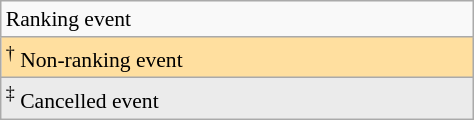<table class="wikitable" style="font-size:90%; width:25%;">
<tr>
<td>Ranking event</td>
</tr>
<tr style="background:#ffdf9f;">
<td><sup>†</sup> Non-ranking event</td>
</tr>
<tr style="background:#ebebeb;">
<td><sup>‡</sup> Cancelled event</td>
</tr>
</table>
